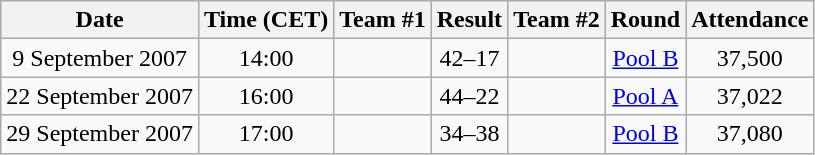<table class="wikitable plainrowheaders sortable" style="text-align:center">
<tr>
<th>Date</th>
<th>Time (CET)</th>
<th>Team #1</th>
<th>Result</th>
<th>Team #2</th>
<th>Round</th>
<th>Attendance</th>
</tr>
<tr>
<td>9 September 2007</td>
<td>14:00</td>
<td></td>
<td style="text-align:center;">42–17</td>
<td></td>
<td><a href='#'>Pool B</a></td>
<td style="text-align:center;">37,500</td>
</tr>
<tr>
<td>22 September 2007</td>
<td>16:00</td>
<td></td>
<td style="text-align:center;">44–22</td>
<td></td>
<td><a href='#'>Pool A</a></td>
<td style="text-align:center;">37,022</td>
</tr>
<tr>
<td>29 September 2007</td>
<td>17:00</td>
<td></td>
<td style="text-align:center;">34–38</td>
<td></td>
<td><a href='#'>Pool B</a></td>
<td style="text-align:center;">37,080</td>
</tr>
</table>
